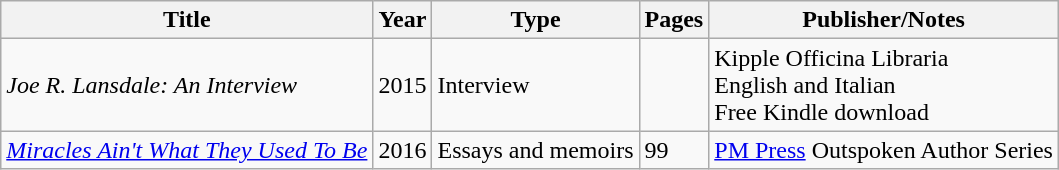<table class="wikitable sortable">
<tr>
<th>Title</th>
<th>Year</th>
<th>Type</th>
<th>Pages</th>
<th>Publisher/Notes</th>
</tr>
<tr>
<td><em>Joe R. Lansdale: An Interview</em></td>
<td>2015</td>
<td>Interview</td>
<td></td>
<td>Kipple Officina Libraria<br>English and Italian<br>Free Kindle download</td>
</tr>
<tr>
<td><em><a href='#'>Miracles Ain't What They Used To Be</a></em></td>
<td>2016</td>
<td>Essays and memoirs</td>
<td>99</td>
<td><a href='#'>PM Press</a> Outspoken Author Series</td>
</tr>
</table>
